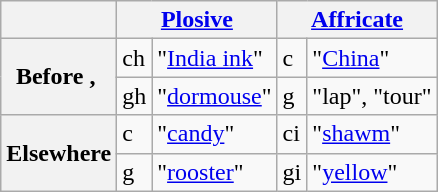<table class="wikitable">
<tr>
<th></th>
<th colspan="2"><a href='#'>Plosive</a></th>
<th colspan="2"><a href='#'>Affricate</a></th>
</tr>
<tr>
<th rowspan="2">Before , </th>
<td>ch</td>
<td>  "<a href='#'>India ink</a>"</td>
<td>c</td>
<td>  "<a href='#'>China</a>"</td>
</tr>
<tr>
<td>gh</td>
<td>  "<a href='#'>dormouse</a>"</td>
<td>g</td>
<td>  "lap", "tour"</td>
</tr>
<tr>
<th rowspan="2">Elsewhere</th>
<td>c</td>
<td>  "<a href='#'>candy</a>"</td>
<td>ci</td>
<td>  "<a href='#'>shawm</a>"</td>
</tr>
<tr>
<td>g</td>
<td>  "<a href='#'>rooster</a>"</td>
<td>gi</td>
<td>  "<a href='#'>yellow</a>"</td>
</tr>
</table>
